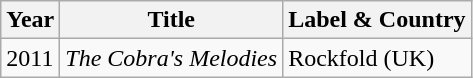<table class="wikitable">
<tr>
<th>Year</th>
<th>Title</th>
<th>Label & Country</th>
</tr>
<tr>
<td>2011</td>
<td><em>The Cobra's Melodies</em></td>
<td>Rockfold (UK)</td>
</tr>
</table>
